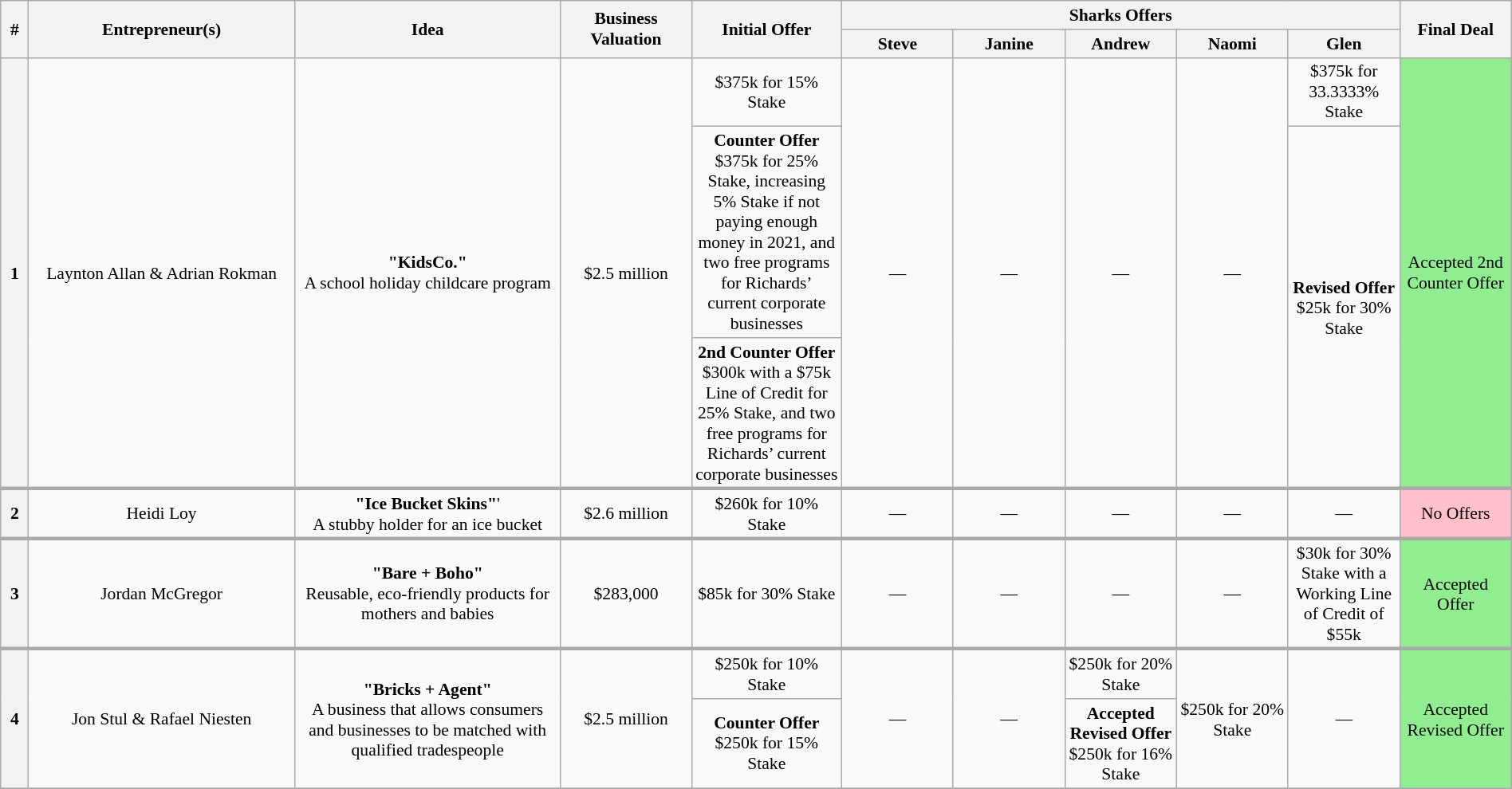<table class="wikitable plainrowheaders" style="font-size:90%; text-align:center; width: 100%; margin-left: auto; margin-right: auto;">
<tr>
<th scope="col" bgcolor="lightgrey" rowspan="2" width="15" align="center">#</th>
<th scope="col" bgcolor="lightgrey" rowspan="2" width="200" align="center">Entrepreneur(s)</th>
<th scope="col" bgcolor="lightgrey" rowspan="2" width="200" align="center">Idea</th>
<th scope="col" bgcolor="lightgrey" rowspan="2" width="95" align="center">Business Valuation</th>
<th scope="col" bgcolor="lightgrey" rowspan="2" width="110" align="center">Initial Offer</th>
<th scope="col" bgcolor="lightgrey" colspan="5">Sharks Offers</th>
<th scope="col" bgcolor="lightgrey" rowspan="2" width="80" align="center">Final Deal</th>
</tr>
<tr>
<th width="80" align="center"><strong>Steve</strong></th>
<th width="80" align="center"><strong>Janine</strong></th>
<th width="80" align="center"><strong>Andrew</strong></th>
<th width="80" align="center"><strong>Naomi</strong></th>
<th width="80" align="center"><strong>Glen</strong></th>
</tr>
<tr>
<th rowspan="3">1</th>
<td rowspan="3">Laynton Allan & Adrian Rokman</td>
<td rowspan="3"><strong>"KidsCo."</strong><br> A school holiday childcare program</td>
<td rowspan="3">$2.5 million</td>
<td>$375k for 15% Stake</td>
<td rowspan="3">—</td>
<td rowspan="3">—</td>
<td rowspan="3">—</td>
<td rowspan="3">—</td>
<td>$375k for 33.3333% Stake</td>
<td rowspan="3" bgcolor="lightgreen">Accepted 2nd Counter Offer</td>
</tr>
<tr>
<td><strong>Counter Offer</strong><br>$375k for 25% Stake, increasing 5% Stake if not paying enough money in 2021, and two free programs for Richards’ current corporate businesses</td>
<td rowspan="2"><strong>Revised Offer</strong><br>$25k for 30% Stake</td>
</tr>
<tr>
<td><strong>2nd Counter Offer</strong><br>$300k with a $75k Line of Credit for 25% Stake, and two free programs for Richards’ current corporate businesses</td>
</tr>
<tr>
</tr>
<tr style="border-top:3px solid #aaa;">
<th>2</th>
<td>Heidi Loy</td>
<td><strong>"Ice Bucket Skins"</strong>'<br> A stubby holder for an ice bucket</td>
<td>$2.6 million</td>
<td>$260k for 10% Stake</td>
<td>—</td>
<td>—</td>
<td>—</td>
<td>—</td>
<td>—</td>
<td bgcolor="pink">No Offers</td>
</tr>
<tr>
</tr>
<tr style="border-top:3px solid #aaa;">
<th>3</th>
<td>Jordan McGregor</td>
<td><strong>"Bare + Boho"</strong><br> Reusable, eco-friendly products for mothers and babies</td>
<td>$283,000</td>
<td>$85k for 30% Stake</td>
<td>—</td>
<td>—</td>
<td>—</td>
<td>—</td>
<td>$30k for 30% Stake with a Working Line of Credit of $55k</td>
<td bgcolor="lightgreen">Accepted Offer</td>
</tr>
<tr>
</tr>
<tr style="border-top:3px solid #aaa;">
<th rowspan="2">4</th>
<td rowspan="2">Jon Stul & Rafael Niesten</td>
<td rowspan="2"><strong>"Bricks + Agent"</strong><br> A business that allows consumers and businesses to be matched with qualified tradespeople</td>
<td rowspan="2">$2.5 million</td>
<td>$250k for 10% Stake</td>
<td rowspan="2">—</td>
<td rowspan="2">—</td>
<td>$250k for 20% Stake</td>
<td rowspan="2">$250k for 20% Stake</td>
<td rowspan="2">—</td>
<td rowspan="2" bgcolor="lightgreen">Accepted Revised Offer</td>
</tr>
<tr>
<td><strong>Counter Offer</strong><br>$250k for 15% Stake</td>
<td><strong>Accepted Revised Offer</strong><br>$250k for 16% Stake</td>
</tr>
<tr>
</tr>
</table>
